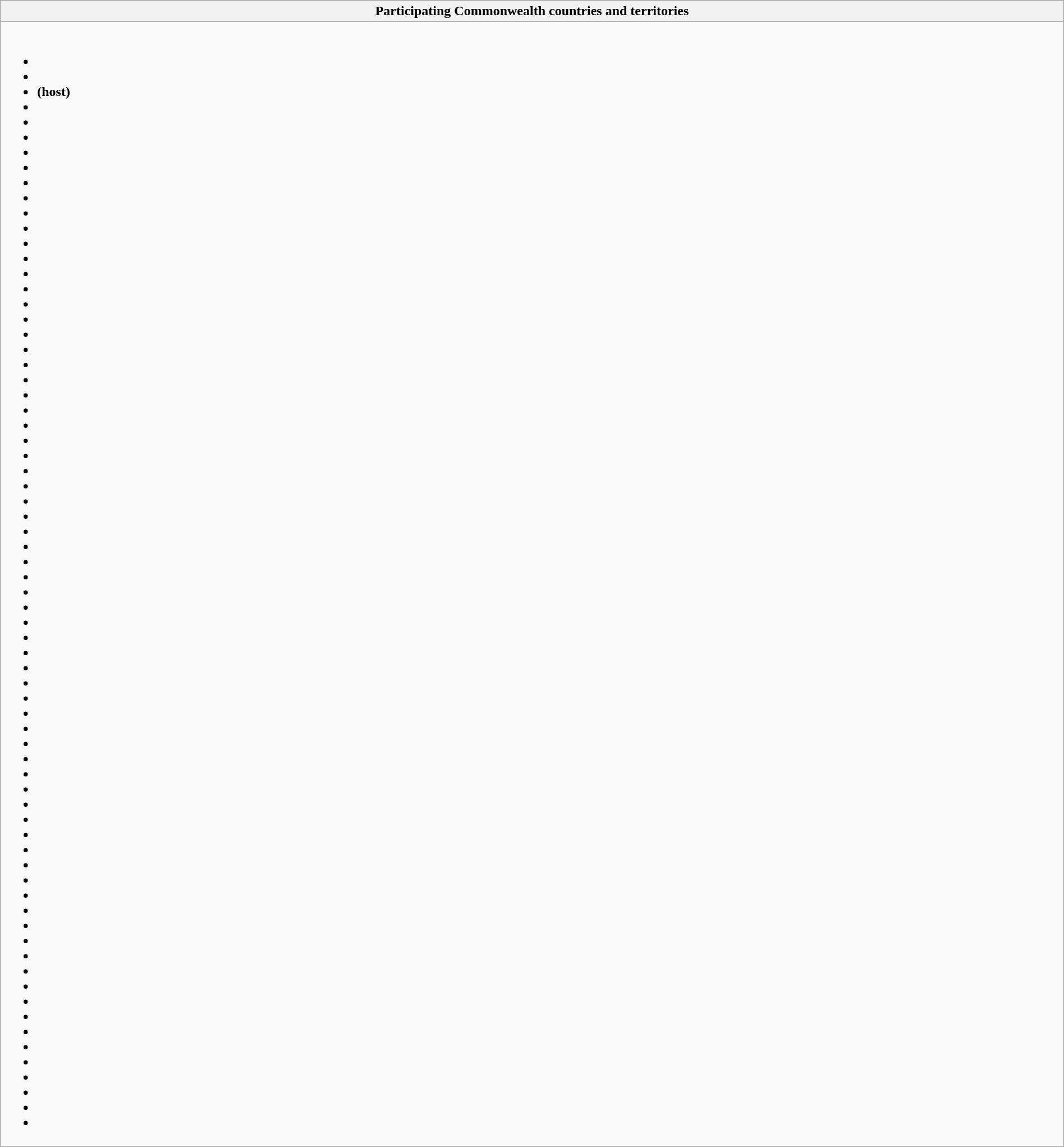<table class="wikitable collapsible" style="width:100%;">
<tr>
<th>Participating Commonwealth countries and territories</th>
</tr>
<tr>
<td><br><ul><li></li><li></li><li> <strong>(host)</strong></li><li></li><li></li><li></li><li></li><li></li><li></li><li></li><li></li><li></li><li></li><li></li><li></li><li></li><li></li><li></li><li></li><li></li><li></li><li></li><li></li><li></li><li></li><li></li><li></li><li></li><li></li><li></li><li></li><li></li><li></li><li></li><li></li><li></li><li></li><li></li><li></li><li></li><li></li><li></li><li></li><li></li><li></li><li></li><li></li><li></li><li></li><li></li><li></li><li></li><li></li><li></li><li></li><li></li><li></li><li></li><li></li><li></li><li></li><li></li><li></li><li></li><li></li><li></li><li></li><li></li><li></li><li></li><li></li></ul></td>
</tr>
</table>
